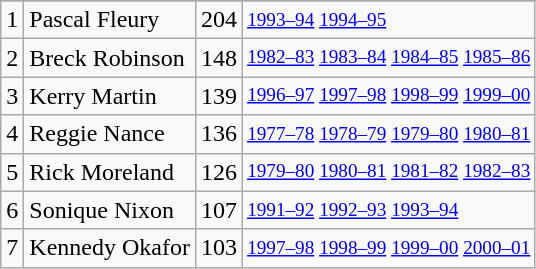<table class="wikitable">
<tr>
</tr>
<tr>
<td>1</td>
<td>Pascal Fleury</td>
<td>204</td>
<td style="font-size:80%;"><a href='#'>1993–94</a> <a href='#'>1994–95</a></td>
</tr>
<tr>
<td>2</td>
<td>Breck Robinson</td>
<td>148</td>
<td style="font-size:80%;"><a href='#'>1982–83</a> <a href='#'>1983–84</a> <a href='#'>1984–85</a> <a href='#'>1985–86</a></td>
</tr>
<tr>
<td>3</td>
<td>Kerry Martin</td>
<td>139</td>
<td style="font-size:80%;"><a href='#'>1996–97</a> <a href='#'>1997–98</a> <a href='#'>1998–99</a> <a href='#'>1999–00</a></td>
</tr>
<tr>
<td>4</td>
<td>Reggie Nance</td>
<td>136</td>
<td style="font-size:80%;"><a href='#'>1977–78</a> <a href='#'>1978–79</a> <a href='#'>1979–80</a> <a href='#'>1980–81</a></td>
</tr>
<tr>
<td>5</td>
<td>Rick Moreland</td>
<td>126</td>
<td style="font-size:80%;"><a href='#'>1979–80</a> <a href='#'>1980–81</a> <a href='#'>1981–82</a> <a href='#'>1982–83</a></td>
</tr>
<tr>
<td>6</td>
<td>Sonique Nixon</td>
<td>107</td>
<td style="font-size:80%;"><a href='#'>1991–92</a> <a href='#'>1992–93</a> <a href='#'>1993–94</a></td>
</tr>
<tr>
<td>7</td>
<td>Kennedy Okafor</td>
<td>103</td>
<td style="font-size:80%;"><a href='#'>1997–98</a> <a href='#'>1998–99</a> <a href='#'>1999–00</a> <a href='#'>2000–01</a></td>
</tr>
</table>
